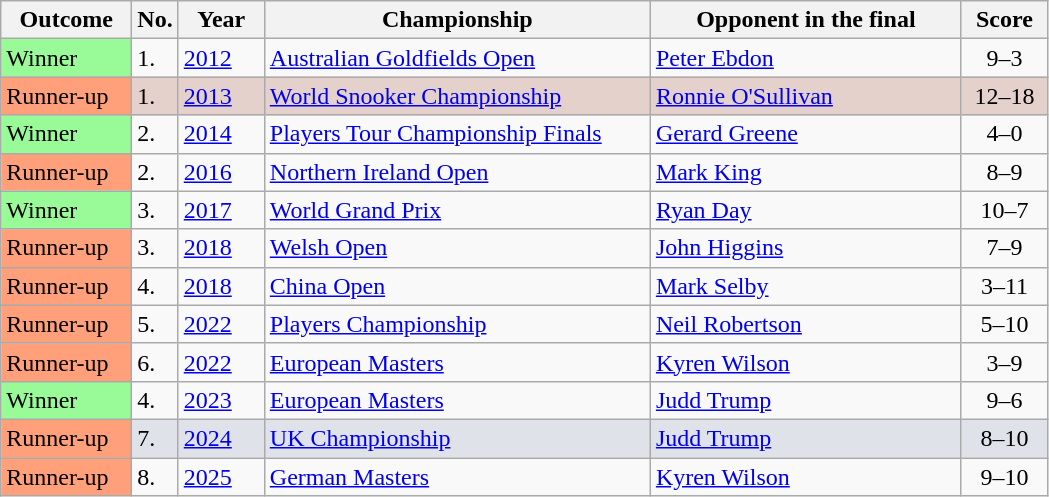<table class="wikitable sortable">
<tr>
<th width="80">Outcome</th>
<th width="20">No.</th>
<th width="50">Year</th>
<th style="width:250px;">Championship</th>
<th style="width:200px;">Opponent in the final</th>
<th style="width:50px;">Score</th>
</tr>
<tr>
<td bgcolor="98FB98">Winner</td>
<td>1.</td>
<td><a href='#'>2012</a></td>
<td><a href='#'>Australian Goldfields Open</a></td>
<td> <a href='#'>Peter Ebdon</a></td>
<td align="center">9–3</td>
</tr>
<tr style="background:#e5d1cb;">
<td bgcolor="ffa07a">Runner-up</td>
<td>1.</td>
<td><a href='#'>2013</a></td>
<td><a href='#'>World Snooker Championship</a></td>
<td> <a href='#'>Ronnie O'Sullivan</a></td>
<td align="center">12–18</td>
</tr>
<tr>
<td bgcolor="98FB98">Winner</td>
<td>2.</td>
<td><a href='#'>2014</a></td>
<td><a href='#'>Players Tour Championship Finals</a></td>
<td> <a href='#'>Gerard Greene</a></td>
<td align="center">4–0</td>
</tr>
<tr>
<td bgcolor="ffa07a">Runner-up</td>
<td>2.</td>
<td><a href='#'>2016</a></td>
<td><a href='#'>Northern Ireland Open</a></td>
<td> <a href='#'>Mark King</a></td>
<td align="center">8–9</td>
</tr>
<tr>
<td bgcolor="98FB98">Winner</td>
<td>3.</td>
<td><a href='#'>2017</a></td>
<td><a href='#'>World Grand Prix</a></td>
<td> <a href='#'>Ryan Day</a></td>
<td align="center">10–7</td>
</tr>
<tr>
<td bgcolor="ffa07a">Runner-up</td>
<td>3.</td>
<td><a href='#'>2018</a></td>
<td><a href='#'>Welsh Open</a></td>
<td> <a href='#'>John Higgins</a></td>
<td align="center">7–9</td>
</tr>
<tr>
<td bgcolor="ffa07a">Runner-up</td>
<td>4.</td>
<td><a href='#'>2018</a></td>
<td><a href='#'>China Open</a></td>
<td> <a href='#'>Mark Selby</a></td>
<td align="center">3–11</td>
</tr>
<tr>
<td bgcolor="ffa07a">Runner-up</td>
<td>5.</td>
<td><a href='#'>2022</a></td>
<td><a href='#'>Players Championship</a></td>
<td> <a href='#'>Neil Robertson</a></td>
<td align="center">5–10</td>
</tr>
<tr>
<td bgcolor="ffa07a">Runner-up</td>
<td>6.</td>
<td><a href='#'>2022</a></td>
<td><a href='#'>European Masters</a></td>
<td> <a href='#'>Kyren Wilson</a></td>
<td align="center">3–9</td>
</tr>
<tr>
<td bgcolor="98FB98">Winner</td>
<td>4.</td>
<td><a href='#'>2023</a></td>
<td><a href='#'>European Masters</a></td>
<td> <a href='#'>Judd Trump</a></td>
<td align="center">9–6</td>
</tr>
<tr style="background:#dfe2e9;">
<td bgcolor="ffa07a">Runner-up</td>
<td>7.</td>
<td><a href='#'>2024</a></td>
<td><a href='#'>UK Championship</a></td>
<td> <a href='#'>Judd Trump</a></td>
<td style="text-align:center;">8–10</td>
</tr>
<tr>
<td bgcolor="ffa07a">Runner-up</td>
<td>8.</td>
<td><a href='#'>2025</a></td>
<td><a href='#'>German Masters</a></td>
<td> <a href='#'>Kyren Wilson</a></td>
<td align="center">9–10</td>
</tr>
</table>
